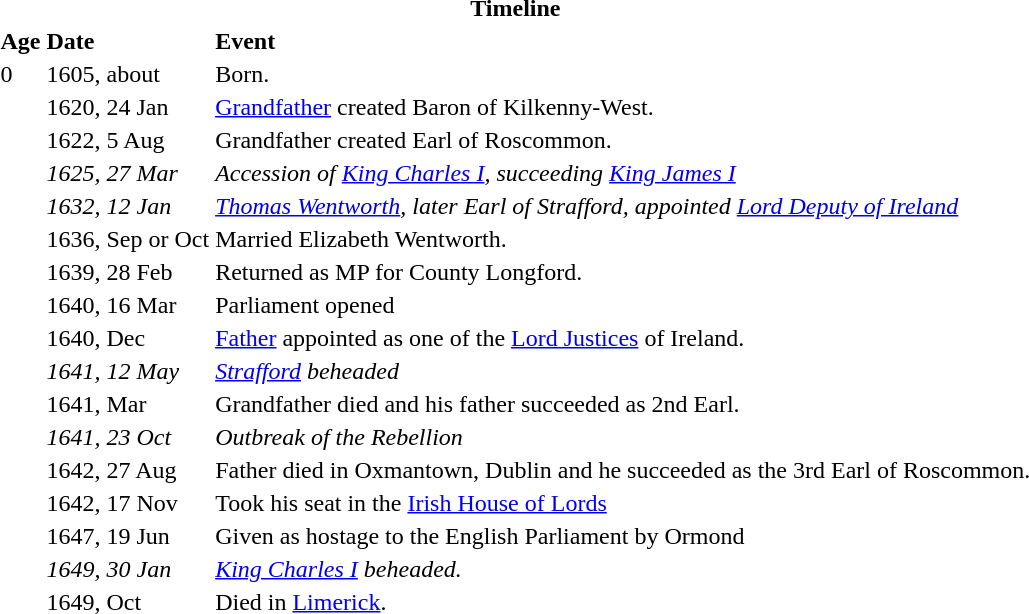<table>
<tr>
<th colspan=3>Timeline</th>
</tr>
<tr>
<th align="left">Age</th>
<th align="left">Date</th>
<th align="left">Event</th>
</tr>
<tr>
<td>0</td>
<td>1605, about</td>
<td>Born.</td>
</tr>
<tr>
<td></td>
<td>1620, 24 Jan</td>
<td><a href='#'>Grandfather</a> created Baron of Kilkenny-West.</td>
</tr>
<tr>
<td></td>
<td>1622, 5 Aug</td>
<td>Grandfather created Earl of Roscommon.</td>
</tr>
<tr>
<td></td>
<td><em>1625, 27 Mar</em></td>
<td><em>Accession of <a href='#'>King Charles I</a>, succeeding <a href='#'>King James I</a></em></td>
</tr>
<tr>
<td></td>
<td><em>1632, 12 Jan</em></td>
<td><em><a href='#'>Thomas Wentworth</a>, later Earl of Strafford, appointed <a href='#'>Lord Deputy of Ireland</a></em></td>
</tr>
<tr>
<td></td>
<td>1636, Sep or Oct</td>
<td>Married Elizabeth Wentworth.</td>
</tr>
<tr>
<td></td>
<td>1639, 28 Feb</td>
<td>Returned as MP for County Longford.</td>
</tr>
<tr>
<td></td>
<td>1640, 16 Mar</td>
<td>Parliament opened</td>
</tr>
<tr>
<td></td>
<td>1640, Dec</td>
<td><a href='#'>Father</a> appointed as one of the <a href='#'>Lord Justices</a> of Ireland.</td>
</tr>
<tr>
<td></td>
<td><em>1641, 12 May</em></td>
<td><em><a href='#'>Strafford</a> beheaded</em></td>
</tr>
<tr>
<td></td>
<td>1641, Mar</td>
<td>Grandfather died and his father succeeded as 2nd Earl.</td>
</tr>
<tr>
<td></td>
<td><em>1641, 23 Oct</em></td>
<td><em>Outbreak of the Rebellion</em></td>
</tr>
<tr>
<td></td>
<td>1642, 27 Aug</td>
<td>Father died in Oxmantown, Dublin and he succeeded as the 3rd Earl of Roscommon.</td>
</tr>
<tr>
<td></td>
<td>1642, 17 Nov</td>
<td>Took his seat in the <a href='#'>Irish House of Lords</a></td>
</tr>
<tr>
<td></td>
<td>1647, 19 Jun</td>
<td>Given as hostage to the English Parliament by Ormond</td>
</tr>
<tr>
<td></td>
<td><em>1649, 30 Jan</em></td>
<td><em><a href='#'>King Charles I</a> beheaded.</em></td>
</tr>
<tr>
<td></td>
<td>1649, Oct</td>
<td>Died in <a href='#'>Limerick</a>.</td>
</tr>
</table>
